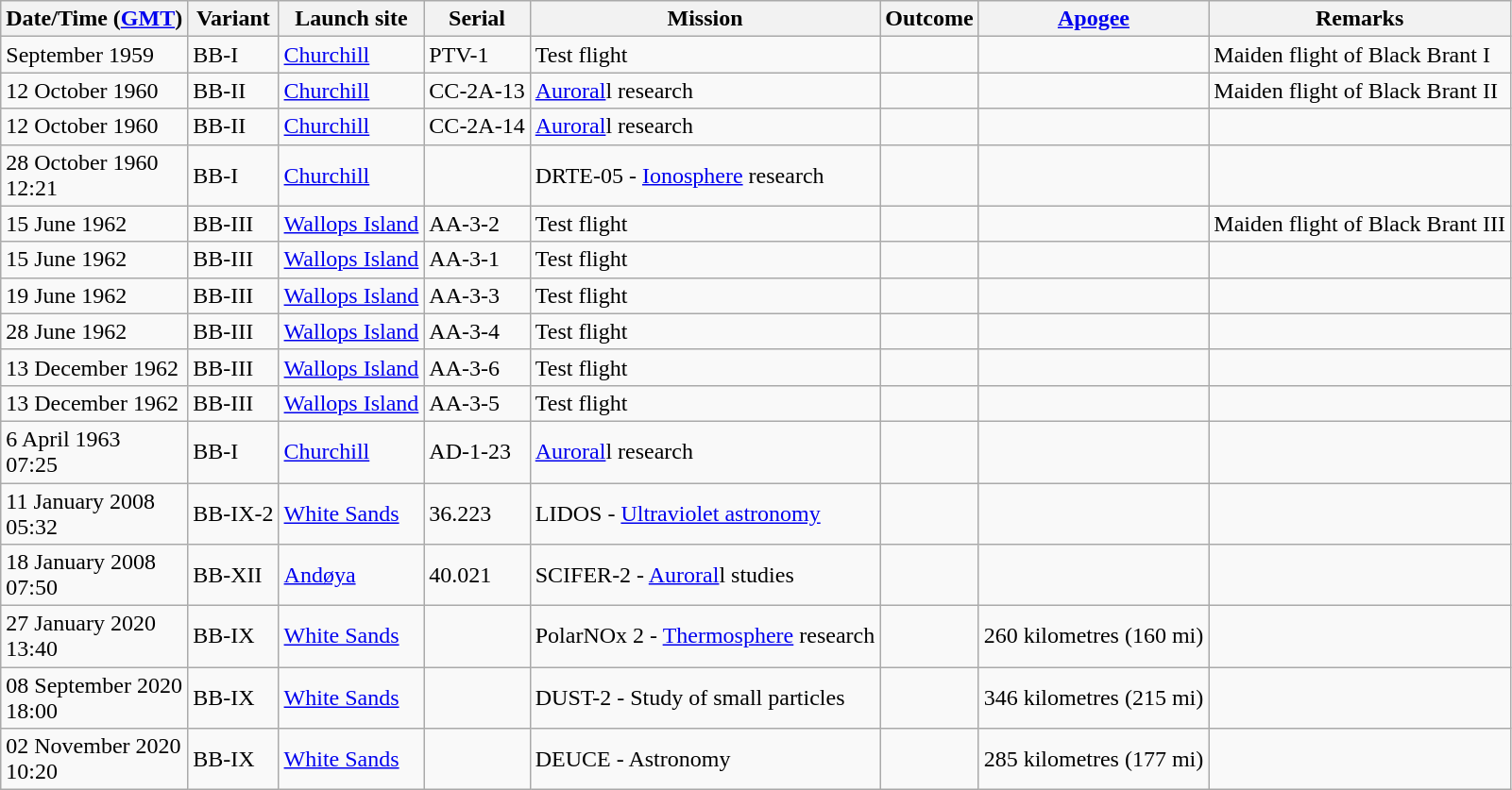<table class="wikitable">
<tr>
<th>Date/Time (<a href='#'>GMT</a>)</th>
<th>Variant</th>
<th>Launch site</th>
<th>Serial</th>
<th>Mission</th>
<th>Outcome</th>
<th><a href='#'>Apogee</a></th>
<th>Remarks</th>
</tr>
<tr>
<td>September 1959</td>
<td>BB-I</td>
<td><a href='#'>Churchill</a></td>
<td>PTV-1</td>
<td>Test flight</td>
<td></td>
<td></td>
<td>Maiden flight of Black Brant I</td>
</tr>
<tr>
<td>12 October 1960</td>
<td>BB-II</td>
<td><a href='#'>Churchill</a></td>
<td>CC-2A-13</td>
<td><a href='#'>Auroral</a>l research</td>
<td></td>
<td></td>
<td>Maiden flight of Black Brant II</td>
</tr>
<tr>
<td>12 October 1960</td>
<td>BB-II</td>
<td><a href='#'>Churchill</a></td>
<td>CC-2A-14</td>
<td><a href='#'>Auroral</a>l research</td>
<td></td>
<td></td>
<td></td>
</tr>
<tr>
<td>28 October 1960<br>12:21</td>
<td>BB-I</td>
<td><a href='#'>Churchill</a></td>
<td></td>
<td>DRTE-05 - <a href='#'>Ionosphere</a> research</td>
<td></td>
<td></td>
<td></td>
</tr>
<tr>
<td>15 June 1962</td>
<td>BB-III</td>
<td><a href='#'>Wallops Island</a></td>
<td>AA-3-2</td>
<td>Test flight</td>
<td></td>
<td></td>
<td>Maiden flight of Black Brant III</td>
</tr>
<tr>
<td>15 June 1962</td>
<td>BB-III</td>
<td><a href='#'>Wallops Island</a></td>
<td>AA-3-1</td>
<td>Test flight</td>
<td></td>
<td></td>
<td></td>
</tr>
<tr>
<td>19 June 1962</td>
<td>BB-III</td>
<td><a href='#'>Wallops Island</a></td>
<td>AA-3-3</td>
<td>Test flight</td>
<td></td>
<td></td>
<td></td>
</tr>
<tr>
<td>28 June 1962</td>
<td>BB-III</td>
<td><a href='#'>Wallops Island</a></td>
<td>AA-3-4</td>
<td>Test flight</td>
<td></td>
<td></td>
<td></td>
</tr>
<tr>
<td>13 December 1962</td>
<td>BB-III</td>
<td><a href='#'>Wallops Island</a></td>
<td>AA-3-6</td>
<td>Test flight</td>
<td></td>
<td></td>
<td></td>
</tr>
<tr>
<td>13 December 1962</td>
<td>BB-III</td>
<td><a href='#'>Wallops Island</a></td>
<td>AA-3-5</td>
<td>Test flight</td>
<td></td>
<td></td>
<td></td>
</tr>
<tr>
<td>6 April 1963<br>07:25</td>
<td>BB-I</td>
<td><a href='#'>Churchill</a></td>
<td>AD-1-23</td>
<td><a href='#'>Auroral</a>l research</td>
<td></td>
<td></td>
<td></td>
</tr>
<tr>
<td>11 January 2008<br>05:32</td>
<td>BB-IX-2</td>
<td><a href='#'>White Sands</a></td>
<td>36.223</td>
<td>LIDOS - <a href='#'>Ultraviolet astronomy</a></td>
<td></td>
<td></td>
<td></td>
</tr>
<tr>
<td>18 January 2008<br>07:50</td>
<td>BB-XII</td>
<td><a href='#'>Andøya</a></td>
<td>40.021</td>
<td>SCIFER-2 - <a href='#'>Auroral</a>l studies</td>
<td></td>
<td></td>
<td></td>
</tr>
<tr>
<td>27 January 2020<br>13:40</td>
<td>BB-IX</td>
<td><a href='#'>White Sands</a></td>
<td></td>
<td>PolarNOx 2 - <a href='#'>Thermosphere</a> research</td>
<td></td>
<td>260 kilometres (160 mi)</td>
<td></td>
</tr>
<tr>
<td>08 September 2020<br>18:00</td>
<td>BB-IX</td>
<td><a href='#'>White Sands</a></td>
<td></td>
<td>DUST-2 - Study of small particles</td>
<td></td>
<td>346 kilometres (215 mi)</td>
<td></td>
</tr>
<tr>
<td>02 November 2020<br>10:20</td>
<td>BB-IX</td>
<td><a href='#'>White Sands</a></td>
<td></td>
<td>DEUCE - Astronomy</td>
<td></td>
<td>285 kilometres (177 mi)</td>
<td></td>
</tr>
</table>
